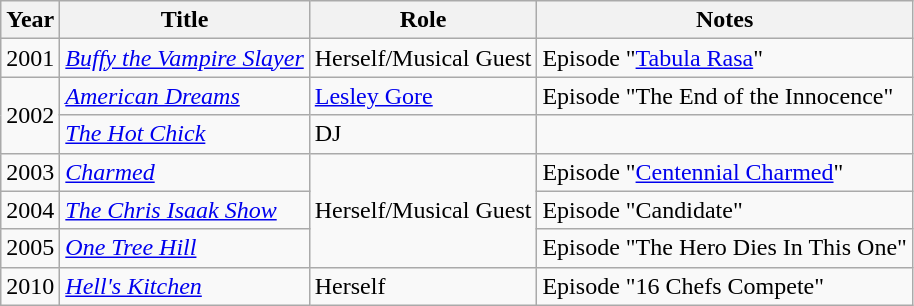<table class="wikitable">
<tr>
<th>Year</th>
<th>Title</th>
<th>Role</th>
<th>Notes</th>
</tr>
<tr>
<td>2001</td>
<td><em><a href='#'>Buffy the Vampire Slayer</a></em></td>
<td>Herself/Musical Guest</td>
<td>Episode "<a href='#'>Tabula Rasa</a>"</td>
</tr>
<tr>
<td rowspan=2>2002</td>
<td><em><a href='#'>American Dreams</a></em></td>
<td><a href='#'>Lesley Gore</a></td>
<td>Episode "The End of the Innocence"</td>
</tr>
<tr>
<td><em><a href='#'>The Hot Chick</a></em></td>
<td>DJ</td>
<td></td>
</tr>
<tr>
<td>2003</td>
<td><em><a href='#'>Charmed</a></em></td>
<td rowspan=3>Herself/Musical Guest</td>
<td>Episode "<a href='#'>Centennial Charmed</a>"</td>
</tr>
<tr>
<td>2004</td>
<td><em><a href='#'>The Chris Isaak Show</a></em></td>
<td>Episode "Candidate"</td>
</tr>
<tr>
<td>2005</td>
<td><em><a href='#'>One Tree Hill</a></em></td>
<td>Episode "The Hero Dies In This One"</td>
</tr>
<tr>
<td>2010</td>
<td><em><a href='#'>Hell's Kitchen</a></em></td>
<td>Herself</td>
<td>Episode "16 Chefs Compete"</td>
</tr>
</table>
